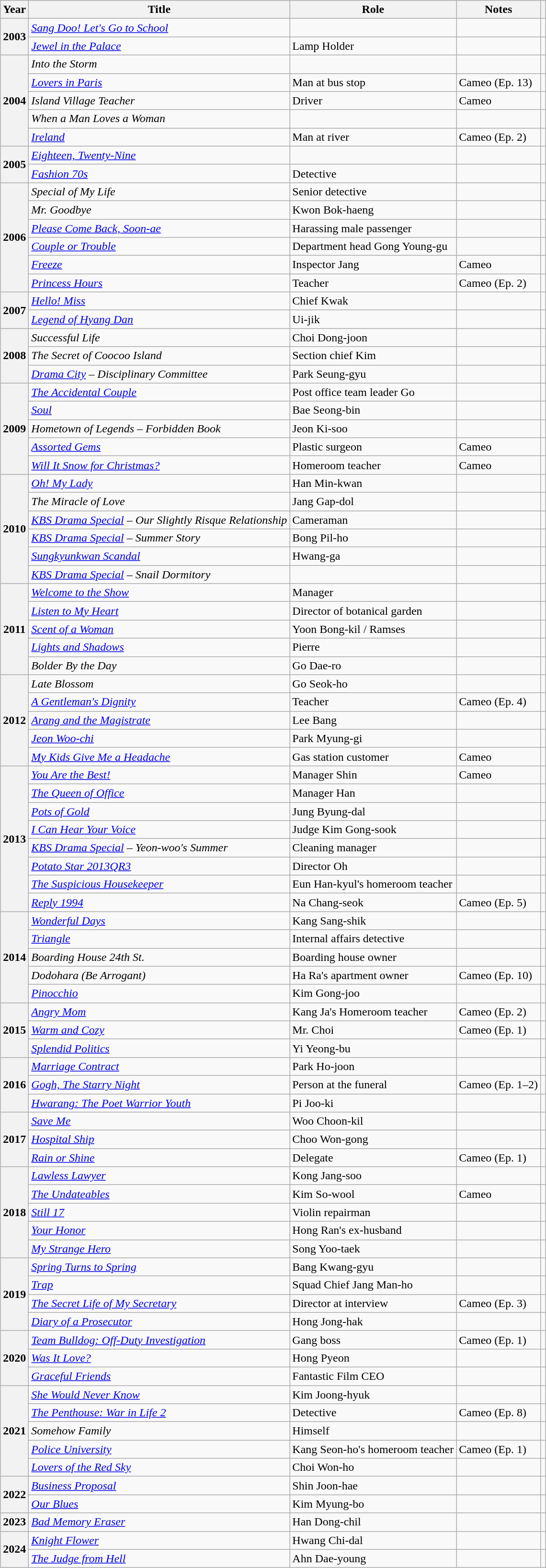<table class="wikitable plainrowheaders">
<tr>
<th scope="col">Year</th>
<th scope="col">Title</th>
<th scope="col">Role</th>
<th scope="col">Notes</th>
<th scope="col" class="unsortable"></th>
</tr>
<tr>
<th scope="row" rowspan="2">2003</th>
<td><em><a href='#'>Sang Doo! Let's Go to School</a></em></td>
<td></td>
<td></td>
<td></td>
</tr>
<tr>
<td><em><a href='#'>Jewel in the Palace</a></em></td>
<td>Lamp Holder</td>
<td></td>
<td></td>
</tr>
<tr>
<th rowspan="5" scope="row">2004</th>
<td><em>Into the Storm</em></td>
<td></td>
<td></td>
<td></td>
</tr>
<tr>
<td><em><a href='#'>Lovers in Paris</a></em></td>
<td>Man at bus stop</td>
<td>Cameo (Ep. 13)</td>
<td></td>
</tr>
<tr>
<td><em>Island Village Teacher</em></td>
<td>Driver</td>
<td>Cameo</td>
<td></td>
</tr>
<tr>
<td><em>When a Man Loves a Woman</em></td>
<td></td>
<td></td>
<td></td>
</tr>
<tr>
<td><em><a href='#'>Ireland</a></em></td>
<td>Man at river</td>
<td>Cameo (Ep. 2)</td>
<td></td>
</tr>
<tr>
<th scope="row" rowspan="2">2005</th>
<td><em><a href='#'>Eighteen, Twenty-Nine</a></em></td>
<td></td>
<td></td>
</tr>
<tr>
<td><em><a href='#'>Fashion 70s</a></em></td>
<td>Detective</td>
<td></td>
<td></td>
</tr>
<tr>
<th scope="row" rowspan="6">2006</th>
<td><em>Special of My Life</em></td>
<td>Senior detective</td>
<td></td>
<td></td>
</tr>
<tr>
<td><em>Mr. Goodbye</em></td>
<td>Kwon Bok-haeng</td>
<td></td>
<td></td>
</tr>
<tr>
<td><em><a href='#'>Please Come Back, Soon-ae</a></em></td>
<td>Harassing male passenger</td>
<td></td>
<td></td>
</tr>
<tr>
<td><em><a href='#'>Couple or Trouble</a></em></td>
<td>Department head Gong Young-gu</td>
<td></td>
<td></td>
</tr>
<tr>
<td><em><a href='#'>Freeze</a></em></td>
<td>Inspector Jang</td>
<td>Cameo</td>
<td></td>
</tr>
<tr>
<td><em><a href='#'>Princess Hours</a></em></td>
<td>Teacher</td>
<td>Cameo (Ep. 2)</td>
<td></td>
</tr>
<tr>
<th scope="row" rowspan="2">2007</th>
<td><em><a href='#'>Hello! Miss</a></em></td>
<td>Chief Kwak</td>
<td></td>
<td></td>
</tr>
<tr>
<td><em><a href='#'>Legend of Hyang Dan</a></em></td>
<td>Ui-jik</td>
<td></td>
<td></td>
</tr>
<tr>
<th scope="row" rowspan="3">2008</th>
<td><em>Successful Life</em></td>
<td>Choi Dong-joon</td>
<td></td>
<td></td>
</tr>
<tr>
<td><em>The Secret of Coocoo Island</em></td>
<td>Section chief Kim</td>
<td></td>
<td></td>
</tr>
<tr>
<td><em><a href='#'>Drama City</a> – Disciplinary Committee</em></td>
<td>Park Seung-gyu</td>
<td></td>
<td></td>
</tr>
<tr>
<th scope="row" rowspan="5">2009</th>
<td><em><a href='#'>The Accidental Couple</a></em></td>
<td>Post office team leader Go</td>
<td></td>
<td></td>
</tr>
<tr>
<td><em><a href='#'>Soul</a></em></td>
<td>Bae Seong-bin</td>
<td></td>
<td></td>
</tr>
<tr>
<td><em>Hometown of Legends – Forbidden Book</em></td>
<td>Jeon Ki-soo</td>
<td></td>
<td></td>
</tr>
<tr>
<td><em><a href='#'>Assorted Gems</a></em></td>
<td>Plastic surgeon</td>
<td>Cameo</td>
<td></td>
</tr>
<tr>
<td><em><a href='#'>Will It Snow for Christmas?</a></em></td>
<td>Homeroom teacher</td>
<td>Cameo</td>
<td></td>
</tr>
<tr>
<th scope="row" rowspan="6">2010</th>
<td><em><a href='#'>Oh! My Lady</a></em></td>
<td>Han Min-kwan</td>
<td></td>
<td></td>
</tr>
<tr>
<td><em>The Miracle of Love</em></td>
<td>Jang Gap-dol</td>
<td></td>
<td></td>
</tr>
<tr>
<td><em><a href='#'>KBS Drama Special</a> – Our Slightly Risque Relationship</em></td>
<td>Cameraman</td>
<td></td>
<td></td>
</tr>
<tr>
<td><em><a href='#'>KBS Drama Special</a> – Summer Story</em></td>
<td>Bong Pil-ho</td>
<td></td>
<td></td>
</tr>
<tr>
<td><em><a href='#'>Sungkyunkwan Scandal</a></em></td>
<td>Hwang-ga</td>
<td></td>
<td></td>
</tr>
<tr>
<td><em><a href='#'>KBS Drama Special</a> – Snail Dormitory</em></td>
<td></td>
<td></td>
<td></td>
</tr>
<tr>
<th scope="row" rowspan="5">2011</th>
<td><em><a href='#'>Welcome to the Show</a></em></td>
<td>Manager</td>
<td></td>
<td></td>
</tr>
<tr>
<td><em><a href='#'>Listen to My Heart</a></em></td>
<td>Director of botanical garden</td>
<td></td>
<td></td>
</tr>
<tr>
<td><em><a href='#'>Scent of a Woman</a></em></td>
<td>Yoon Bong-kil / Ramses</td>
<td></td>
<td></td>
</tr>
<tr>
<td><em><a href='#'>Lights and Shadows</a></em></td>
<td>Pierre</td>
<td></td>
<td></td>
</tr>
<tr>
<td><em>Bolder By the Day</em></td>
<td>Go Dae-ro</td>
<td></td>
<td></td>
</tr>
<tr>
<th scope="row" rowspan="5">2012</th>
<td><em>Late Blossom</em></td>
<td>Go Seok-ho</td>
<td></td>
<td></td>
</tr>
<tr>
<td><em><a href='#'>A Gentleman's Dignity</a></em></td>
<td>Teacher</td>
<td>Cameo (Ep. 4)</td>
<td></td>
</tr>
<tr>
<td><em><a href='#'>Arang and the Magistrate</a></em></td>
<td>Lee Bang</td>
<td></td>
<td></td>
</tr>
<tr>
<td><em><a href='#'>Jeon Woo-chi</a></em></td>
<td>Park Myung-gi</td>
<td></td>
<td></td>
</tr>
<tr>
<td><em><a href='#'>My Kids Give Me a Headache</a></em></td>
<td>Gas station customer</td>
<td>Cameo</td>
<td></td>
</tr>
<tr>
<th scope="row" rowspan="8">2013</th>
<td><em><a href='#'>You Are the Best!</a></em></td>
<td>Manager Shin</td>
<td>Cameo</td>
<td></td>
</tr>
<tr>
<td><em><a href='#'>The Queen of Office</a></em></td>
<td>Manager Han</td>
<td></td>
<td></td>
</tr>
<tr>
<td><em><a href='#'>Pots of Gold</a></em></td>
<td>Jung Byung-dal</td>
<td></td>
<td></td>
</tr>
<tr>
<td><em><a href='#'>I Can Hear Your Voice</a></em></td>
<td>Judge Kim Gong-sook</td>
<td></td>
<td></td>
</tr>
<tr>
<td><em><a href='#'>KBS Drama Special</a> – Yeon-woo's Summer</em></td>
<td>Cleaning manager</td>
<td></td>
<td></td>
</tr>
<tr>
<td><em><a href='#'>Potato Star 2013QR3</a></em></td>
<td>Director Oh</td>
<td></td>
<td></td>
</tr>
<tr>
<td><em><a href='#'>The Suspicious Housekeeper</a></em></td>
<td>Eun Han-kyul's homeroom teacher</td>
<td></td>
<td></td>
</tr>
<tr>
<td><em><a href='#'>Reply 1994</a></em></td>
<td>Na Chang-seok</td>
<td>Cameo (Ep. 5)</td>
<td></td>
</tr>
<tr>
<th scope="row" rowspan="5">2014</th>
<td><em><a href='#'>Wonderful Days</a></em></td>
<td>Kang Sang-shik</td>
<td></td>
<td></td>
</tr>
<tr>
<td><em><a href='#'>Triangle</a></em></td>
<td>Internal affairs detective</td>
<td></td>
<td></td>
</tr>
<tr>
<td><em>Boarding House 24th St.</em></td>
<td>Boarding house owner</td>
<td></td>
<td></td>
</tr>
<tr>
<td><em>Dodohara (Be Arrogant)</em></td>
<td>Ha Ra's apartment owner</td>
<td>Cameo (Ep. 10)</td>
<td></td>
</tr>
<tr>
<td><em><a href='#'>Pinocchio</a></em></td>
<td>Kim Gong-joo</td>
<td></td>
<td></td>
</tr>
<tr>
<th scope="row" rowspan="3">2015</th>
<td><em><a href='#'>Angry Mom</a></em></td>
<td>Kang Ja's Homeroom teacher</td>
<td>Cameo (Ep. 2)</td>
<td></td>
</tr>
<tr>
<td><em><a href='#'>Warm and Cozy</a></em></td>
<td>Mr. Choi</td>
<td>Cameo (Ep. 1)</td>
<td></td>
</tr>
<tr>
<td><em><a href='#'>Splendid Politics</a></em></td>
<td>Yi Yeong-bu</td>
<td></td>
<td></td>
</tr>
<tr>
<th scope="row" rowspan="3">2016</th>
<td><em><a href='#'>Marriage Contract</a></em></td>
<td>Park Ho-joon</td>
<td></td>
<td></td>
</tr>
<tr>
<td><em><a href='#'>Gogh, The Starry Night</a></em></td>
<td>Person at the funeral</td>
<td>Cameo (Ep. 1–2)</td>
<td></td>
</tr>
<tr>
<td><em><a href='#'>Hwarang: The Poet Warrior Youth</a></em></td>
<td>Pi Joo-ki</td>
<td></td>
<td></td>
</tr>
<tr>
<th scope="row" rowspan="3">2017</th>
<td><em><a href='#'>Save Me</a></em></td>
<td>Woo Choon-kil</td>
<td></td>
<td></td>
</tr>
<tr>
<td><em> <a href='#'>Hospital Ship</a></em></td>
<td>Choo Won-gong</td>
<td></td>
<td></td>
</tr>
<tr>
<td><em><a href='#'>Rain or Shine</a></em></td>
<td>Delegate</td>
<td>Cameo  (Ep. 1)</td>
<td></td>
</tr>
<tr>
<th scope="row" rowspan="5">2018</th>
<td><em><a href='#'>Lawless Lawyer</a></em></td>
<td>Kong Jang-soo</td>
<td></td>
<td></td>
</tr>
<tr>
<td><em><a href='#'>The Undateables</a></em></td>
<td>Kim So-wool</td>
<td>Cameo</td>
<td></td>
</tr>
<tr>
<td><em><a href='#'>Still 17</a></em></td>
<td>Violin repairman</td>
<td></td>
<td></td>
</tr>
<tr>
<td><em><a href='#'>Your Honor</a></em></td>
<td>Hong Ran's ex-husband</td>
<td></td>
<td></td>
</tr>
<tr>
<td><em><a href='#'>My Strange Hero</a></em></td>
<td>Song Yoo-taek</td>
<td></td>
<td></td>
</tr>
<tr>
<th scope="row" rowspan="4">2019</th>
<td><em><a href='#'>Spring Turns to Spring</a></em></td>
<td>Bang Kwang-gyu</td>
<td></td>
<td></td>
</tr>
<tr>
<td><em><a href='#'>Trap</a></em></td>
<td>Squad Chief Jang Man-ho</td>
<td></td>
<td></td>
</tr>
<tr>
<td><em><a href='#'>The Secret Life of My Secretary</a></em></td>
<td>Director at interview</td>
<td>Cameo (Ep. 3)</td>
<td></td>
</tr>
<tr>
<td><em><a href='#'>Diary of a Prosecutor</a></em></td>
<td>Hong Jong-hak</td>
<td></td>
<td></td>
</tr>
<tr>
<th scope="row" rowspan="3">2020</th>
<td><em><a href='#'>Team Bulldog: Off-Duty Investigation</a></em></td>
<td>Gang boss</td>
<td>Cameo (Ep. 1)</td>
<td></td>
</tr>
<tr>
<td><em><a href='#'>Was It Love?</a></em></td>
<td>Hong Pyeon</td>
<td></td>
<td></td>
</tr>
<tr>
<td><em><a href='#'>Graceful Friends</a></em></td>
<td>Fantastic Film CEO</td>
<td></td>
<td></td>
</tr>
<tr>
<th scope="row" rowspan="5">2021</th>
<td><em><a href='#'>She Would Never Know</a></em></td>
<td>Kim Joong-hyuk</td>
<td></td>
<td></td>
</tr>
<tr>
<td><em><a href='#'>The Penthouse: War in Life 2</a></em></td>
<td>Detective</td>
<td>Cameo (Ep. 8)</td>
<td></td>
</tr>
<tr>
<td><em>Somehow Family</em></td>
<td>Himself</td>
<td></td>
<td></td>
</tr>
<tr>
<td><em><a href='#'>Police University</a></em></td>
<td>Kang Seon-ho's homeroom teacher</td>
<td>Cameo (Ep. 1)</td>
<td></td>
</tr>
<tr>
<td><em><a href='#'>Lovers of the Red Sky</a></em></td>
<td>Choi Won-ho</td>
<td></td>
<td></td>
</tr>
<tr>
<th scope="row" rowspan="2">2022</th>
<td><em><a href='#'>Business Proposal</a></em></td>
<td>Shin Joon-hae</td>
<td></td>
<td></td>
</tr>
<tr>
<td><em><a href='#'>Our Blues</a></em></td>
<td>Kim Myung-bo</td>
<td></td>
<td></td>
</tr>
<tr>
<th scope="row">2023</th>
<td><em><a href='#'>Bad Memory Eraser</a></em></td>
<td>Han Dong-chil</td>
<td></td>
<td></td>
</tr>
<tr>
<th scope="row" rowspan="2">2024</th>
<td><em><a href='#'>Knight Flower</a></em></td>
<td>Hwang Chi-dal</td>
<td></td>
<td></td>
</tr>
<tr>
<td><em><a href='#'>The Judge from Hell</a></em></td>
<td>Ahn Dae-young</td>
<td></td>
<td></td>
</tr>
</table>
